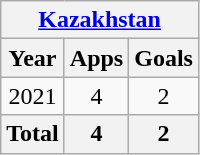<table class="wikitable" style="text-align:center">
<tr>
<th colspan=3><a href='#'>Kazakhstan</a></th>
</tr>
<tr>
<th>Year</th>
<th>Apps</th>
<th>Goals</th>
</tr>
<tr>
<td>2021</td>
<td>4</td>
<td>2</td>
</tr>
<tr>
<th>Total</th>
<th>4</th>
<th>2</th>
</tr>
</table>
